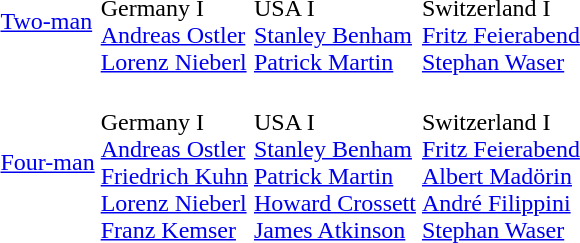<table>
<tr>
<td><a href='#'>Two-man</a></td>
<td><br>Germany I<br><a href='#'>Andreas Ostler</a><br><a href='#'>Lorenz Nieberl</a></td>
<td><br>USA I<br><a href='#'>Stanley Benham</a><br><a href='#'>Patrick Martin</a></td>
<td><br>Switzerland I<br><a href='#'>Fritz Feierabend</a><br><a href='#'>Stephan Waser</a></td>
</tr>
<tr>
<td><a href='#'>Four-man</a></td>
<td><br>Germany I<br><a href='#'>Andreas Ostler</a><br><a href='#'>Friedrich Kuhn</a><br><a href='#'>Lorenz Nieberl</a><br><a href='#'>Franz Kemser</a></td>
<td><br>USA I<br><a href='#'>Stanley Benham</a><br><a href='#'>Patrick Martin</a><br><a href='#'>Howard Crossett</a><br><a href='#'>James Atkinson</a></td>
<td><br>Switzerland I<br><a href='#'>Fritz Feierabend</a><br><a href='#'>Albert Madörin</a><br><a href='#'>André Filippini</a><br><a href='#'>Stephan Waser</a></td>
</tr>
</table>
